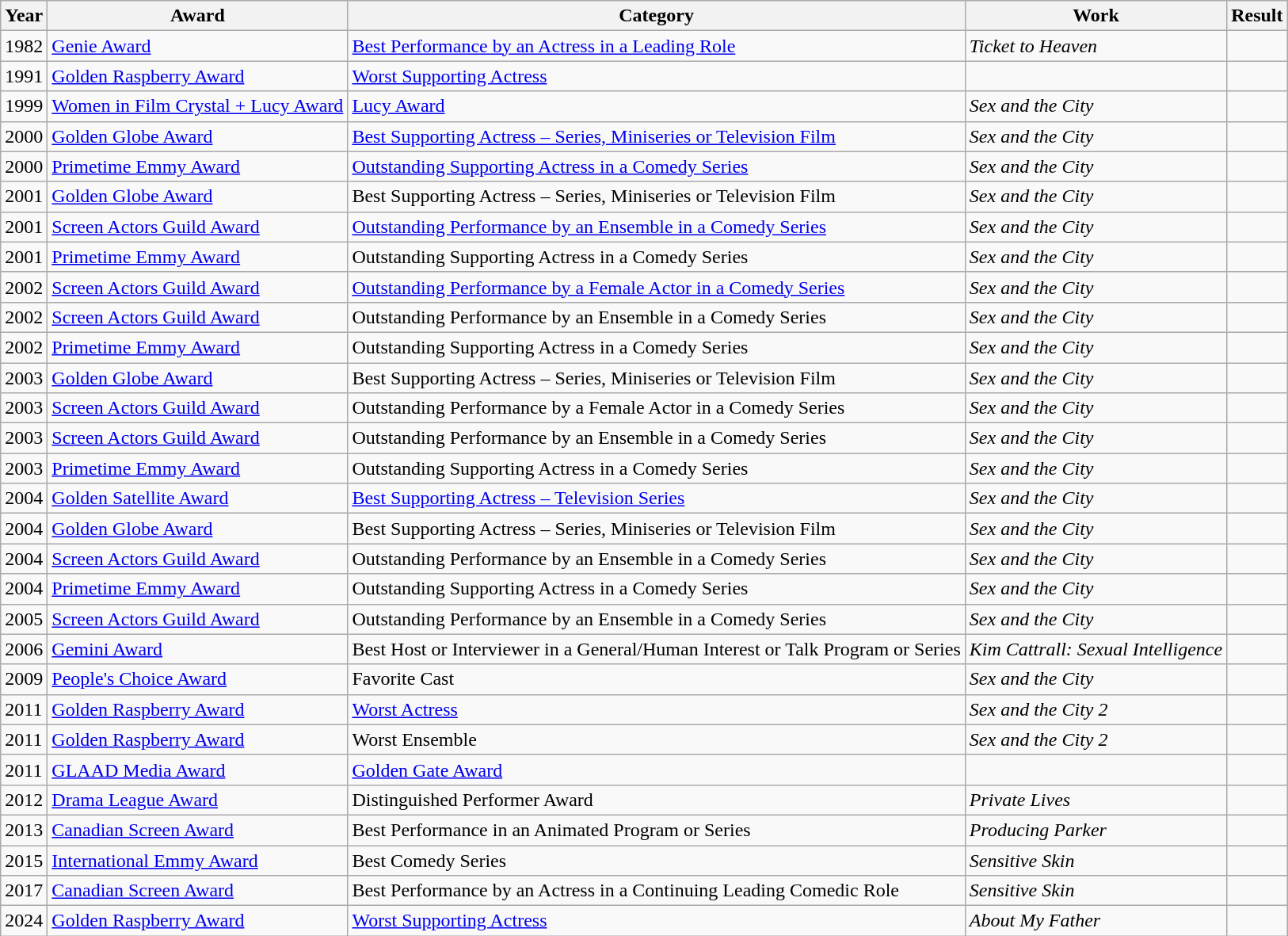<table class="wikitable sortable">
<tr>
<th>Year</th>
<th>Award</th>
<th>Category</th>
<th>Work</th>
<th>Result</th>
</tr>
<tr>
<td>1982</td>
<td><a href='#'>Genie Award</a></td>
<td><a href='#'>Best Performance by an Actress in a Leading Role</a></td>
<td><em>Ticket to Heaven</em></td>
<td></td>
</tr>
<tr>
<td>1991</td>
<td><a href='#'>Golden Raspberry Award</a></td>
<td><a href='#'>Worst Supporting Actress</a></td>
<td><em></em></td>
<td></td>
</tr>
<tr>
<td>1999</td>
<td><a href='#'>Women in Film Crystal + Lucy Award</a></td>
<td><a href='#'>Lucy Award</a> </td>
<td><em>Sex and the City</em></td>
<td></td>
</tr>
<tr>
<td>2000</td>
<td><a href='#'>Golden Globe Award</a></td>
<td><a href='#'>Best Supporting Actress – Series, Miniseries or Television Film</a></td>
<td><em>Sex and the City</em></td>
<td></td>
</tr>
<tr>
<td>2000</td>
<td><a href='#'>Primetime Emmy Award</a></td>
<td><a href='#'>Outstanding Supporting Actress in a Comedy Series</a></td>
<td><em>Sex and the City</em></td>
<td></td>
</tr>
<tr>
<td>2001</td>
<td><a href='#'>Golden Globe Award</a></td>
<td>Best Supporting Actress – Series, Miniseries or Television Film</td>
<td><em>Sex and the City</em></td>
<td></td>
</tr>
<tr>
<td>2001</td>
<td><a href='#'>Screen Actors Guild Award</a></td>
<td><a href='#'>Outstanding Performance by an Ensemble in a Comedy Series</a> </td>
<td><em>Sex and the City</em></td>
<td></td>
</tr>
<tr>
<td>2001</td>
<td><a href='#'>Primetime Emmy Award</a></td>
<td>Outstanding Supporting Actress in a Comedy Series</td>
<td><em>Sex and the City</em></td>
<td></td>
</tr>
<tr>
<td>2002</td>
<td><a href='#'>Screen Actors Guild Award</a></td>
<td><a href='#'>Outstanding Performance by a Female Actor in a Comedy Series</a></td>
<td><em>Sex and the City</em></td>
<td></td>
</tr>
<tr>
<td>2002</td>
<td><a href='#'>Screen Actors Guild Award</a></td>
<td>Outstanding Performance by an Ensemble in a Comedy Series </td>
<td><em>Sex and the City</em></td>
<td></td>
</tr>
<tr>
<td>2002</td>
<td><a href='#'>Primetime Emmy Award</a></td>
<td>Outstanding Supporting Actress in a Comedy Series</td>
<td><em>Sex and the City</em></td>
<td></td>
</tr>
<tr>
<td>2003</td>
<td><a href='#'>Golden Globe Award</a></td>
<td>Best Supporting Actress – Series, Miniseries or Television Film</td>
<td><em>Sex and the City</em></td>
<td></td>
</tr>
<tr>
<td>2003</td>
<td><a href='#'>Screen Actors Guild Award</a></td>
<td>Outstanding Performance by a Female Actor in a Comedy Series</td>
<td><em>Sex and the City</em></td>
<td></td>
</tr>
<tr>
<td>2003</td>
<td><a href='#'>Screen Actors Guild Award</a></td>
<td>Outstanding Performance by an Ensemble in a Comedy Series </td>
<td><em>Sex and the City</em></td>
<td></td>
</tr>
<tr>
<td>2003</td>
<td><a href='#'>Primetime Emmy Award</a></td>
<td>Outstanding Supporting Actress in a Comedy Series</td>
<td><em>Sex and the City</em></td>
<td></td>
</tr>
<tr>
<td>2004</td>
<td><a href='#'>Golden Satellite Award</a></td>
<td><a href='#'>Best Supporting Actress – Television Series</a></td>
<td><em>Sex and the City</em></td>
<td></td>
</tr>
<tr>
<td>2004</td>
<td><a href='#'>Golden Globe Award</a></td>
<td>Best Supporting Actress – Series, Miniseries or Television Film</td>
<td><em>Sex and the City</em></td>
<td></td>
</tr>
<tr>
<td>2004</td>
<td><a href='#'>Screen Actors Guild Award</a></td>
<td>Outstanding Performance by an Ensemble in a Comedy Series </td>
<td><em>Sex and the City</em></td>
<td></td>
</tr>
<tr>
<td>2004</td>
<td><a href='#'>Primetime Emmy Award</a></td>
<td>Outstanding Supporting Actress in a Comedy Series</td>
<td><em>Sex and the City</em></td>
<td></td>
</tr>
<tr>
<td>2005</td>
<td><a href='#'>Screen Actors Guild Award</a></td>
<td>Outstanding Performance by an Ensemble in a Comedy Series </td>
<td><em>Sex and the City</em></td>
<td></td>
</tr>
<tr>
<td>2006</td>
<td><a href='#'>Gemini Award</a></td>
<td>Best Host or Interviewer in a General/Human Interest or Talk Program or Series</td>
<td><em>Kim Cattrall: Sexual Intelligence</em></td>
<td></td>
</tr>
<tr>
<td>2009</td>
<td><a href='#'>People's Choice Award</a></td>
<td>Favorite Cast </td>
<td><em>Sex and the City</em></td>
<td></td>
</tr>
<tr>
<td>2011</td>
<td><a href='#'>Golden Raspberry Award</a></td>
<td><a href='#'>Worst Actress</a> </td>
<td><em>Sex and the City 2</em></td>
<td></td>
</tr>
<tr>
<td>2011</td>
<td><a href='#'>Golden Raspberry Award</a></td>
<td>Worst Ensemble </td>
<td><em>Sex and the City 2</em></td>
<td></td>
</tr>
<tr>
<td>2011</td>
<td><a href='#'>GLAAD Media Award</a></td>
<td><a href='#'>Golden Gate Award</a></td>
<td></td>
<td></td>
</tr>
<tr>
<td>2012</td>
<td><a href='#'>Drama League Award</a></td>
<td>Distinguished Performer Award</td>
<td><em>Private Lives</em></td>
<td></td>
</tr>
<tr>
<td>2013</td>
<td><a href='#'>Canadian Screen Award</a></td>
<td>Best Performance in an Animated Program or Series</td>
<td><em>Producing Parker</em></td>
<td></td>
</tr>
<tr>
<td>2015</td>
<td><a href='#'>International Emmy Award</a></td>
<td>Best Comedy Series</td>
<td><em>Sensitive Skin</em></td>
<td></td>
</tr>
<tr>
<td>2017</td>
<td><a href='#'>Canadian Screen Award</a></td>
<td>Best Performance by an Actress in a Continuing Leading Comedic Role</td>
<td><em>Sensitive Skin</em></td>
<td></td>
</tr>
<tr>
<td>2024</td>
<td><a href='#'>Golden Raspberry Award</a></td>
<td><a href='#'>Worst Supporting Actress</a></td>
<td><em>About My Father</em></td>
<td></td>
</tr>
</table>
